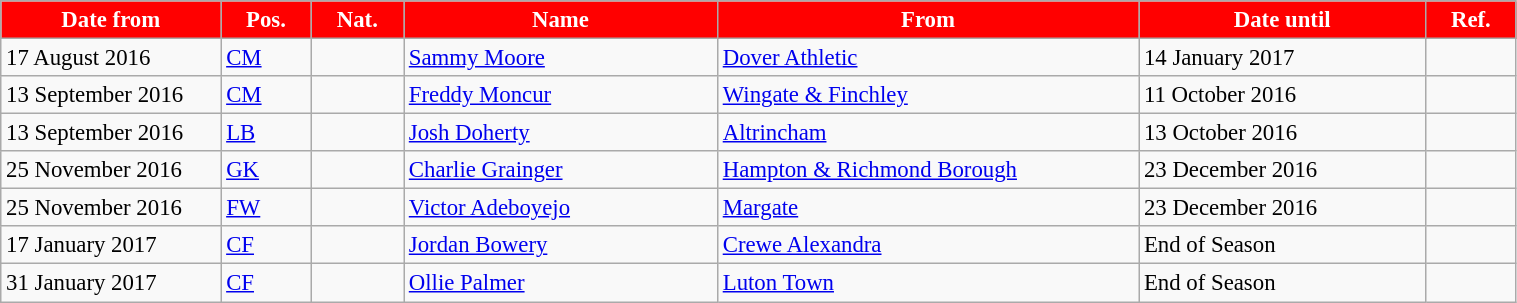<table class="wikitable sortable" style="width:80%; text-align:center; font-size:95%; text-align:left;">
<tr>
<th style="background:#FF0000; color:#FFFFFF; width:75px;">Date from</th>
<th style="background:#FF0000; color:#FFFFFF; width:25px;">Pos.</th>
<th style="background:#FF0000; color:#FFFFFF; width:10px;">Nat.</th>
<th style="background:#FF0000; color:#FFFFFF; width:110px;">Name</th>
<th style="background:#FF0000; color:#FFFFFF; width:150px;">From</th>
<th style="background:#FF0000; color:#FFFFFF; width:100px;">Date until</th>
<th style="background:#FF0000; color:#FFFFFF; width:25px;">Ref.</th>
</tr>
<tr>
<td>17 August 2016</td>
<td><a href='#'>CM</a></td>
<td></td>
<td><a href='#'>Sammy Moore</a></td>
<td> <a href='#'>Dover Athletic</a></td>
<td>14 January 2017</td>
<td></td>
</tr>
<tr>
<td>13 September 2016</td>
<td><a href='#'>CM</a></td>
<td></td>
<td><a href='#'>Freddy Moncur</a></td>
<td> <a href='#'>Wingate & Finchley</a></td>
<td>11 October 2016</td>
<td></td>
</tr>
<tr>
<td>13 September 2016</td>
<td><a href='#'>LB</a></td>
<td></td>
<td><a href='#'>Josh Doherty</a></td>
<td> <a href='#'>Altrincham</a></td>
<td>13 October 2016</td>
<td></td>
</tr>
<tr>
<td>25 November 2016</td>
<td><a href='#'>GK</a></td>
<td></td>
<td><a href='#'>Charlie Grainger</a></td>
<td> <a href='#'>Hampton & Richmond Borough</a></td>
<td>23 December 2016</td>
<td></td>
</tr>
<tr>
<td>25 November 2016</td>
<td><a href='#'>FW</a></td>
<td></td>
<td><a href='#'>Victor Adeboyejo</a></td>
<td> <a href='#'>Margate</a></td>
<td>23 December 2016</td>
<td></td>
</tr>
<tr>
<td>17 January 2017</td>
<td><a href='#'>CF</a></td>
<td></td>
<td><a href='#'>Jordan Bowery</a></td>
<td> <a href='#'>Crewe Alexandra</a></td>
<td>End of Season</td>
<td></td>
</tr>
<tr>
<td>31 January 2017</td>
<td><a href='#'>CF</a></td>
<td></td>
<td><a href='#'>Ollie Palmer</a></td>
<td> <a href='#'>Luton Town</a></td>
<td>End of Season</td>
<td></td>
</tr>
</table>
